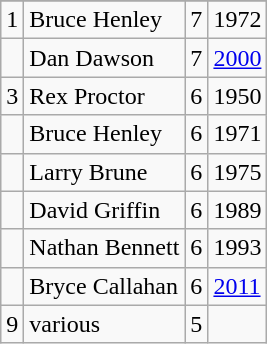<table class="wikitable">
<tr>
</tr>
<tr>
<td>1</td>
<td>Bruce Henley</td>
<td>7</td>
<td>1972</td>
</tr>
<tr>
<td></td>
<td>Dan Dawson</td>
<td>7</td>
<td><a href='#'>2000</a></td>
</tr>
<tr>
<td>3</td>
<td>Rex Proctor</td>
<td>6</td>
<td>1950</td>
</tr>
<tr>
<td></td>
<td>Bruce Henley</td>
<td>6</td>
<td>1971</td>
</tr>
<tr>
<td></td>
<td>Larry Brune</td>
<td>6</td>
<td>1975</td>
</tr>
<tr>
<td></td>
<td>David Griffin</td>
<td>6</td>
<td>1989</td>
</tr>
<tr>
<td></td>
<td>Nathan Bennett</td>
<td>6</td>
<td>1993</td>
</tr>
<tr>
<td></td>
<td>Bryce Callahan</td>
<td>6</td>
<td><a href='#'>2011</a></td>
</tr>
<tr>
<td>9</td>
<td>various</td>
<td>5</td>
<td></td>
</tr>
</table>
